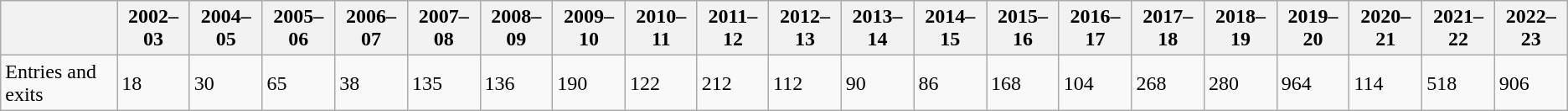<table class="wikitable">
<tr>
<th></th>
<th>2002–03</th>
<th>2004–05</th>
<th>2005–06</th>
<th>2006–07</th>
<th>2007–08</th>
<th>2008–09</th>
<th>2009–10</th>
<th>2010–11</th>
<th>2011–12</th>
<th>2012–13</th>
<th>2013–14</th>
<th>2014–15</th>
<th>2015–16</th>
<th>2016–17</th>
<th>2017–18</th>
<th>2018–19</th>
<th>2019–20</th>
<th>2020–21</th>
<th>2021–22</th>
<th>2022–23</th>
</tr>
<tr>
<td>Entries and exits</td>
<td>18</td>
<td>30</td>
<td>65</td>
<td>38</td>
<td>135</td>
<td>136</td>
<td>190</td>
<td>122</td>
<td>212</td>
<td>112</td>
<td>90</td>
<td>86</td>
<td>168</td>
<td>104</td>
<td>268</td>
<td>280</td>
<td>964</td>
<td>114</td>
<td>518</td>
<td>906</td>
</tr>
</table>
